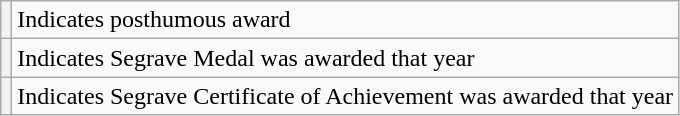<table class="wikitable plainrowheaders">
<tr>
<th scope=row style="text-align:center"></th>
<td>Indicates posthumous award</td>
</tr>
<tr>
<th scope=row style="text-align:center"></th>
<td>Indicates Segrave Medal was awarded that year</td>
</tr>
<tr>
<th scope=row style="text-align:center"></th>
<td>Indicates Segrave Certificate of Achievement was awarded that year</td>
</tr>
</table>
